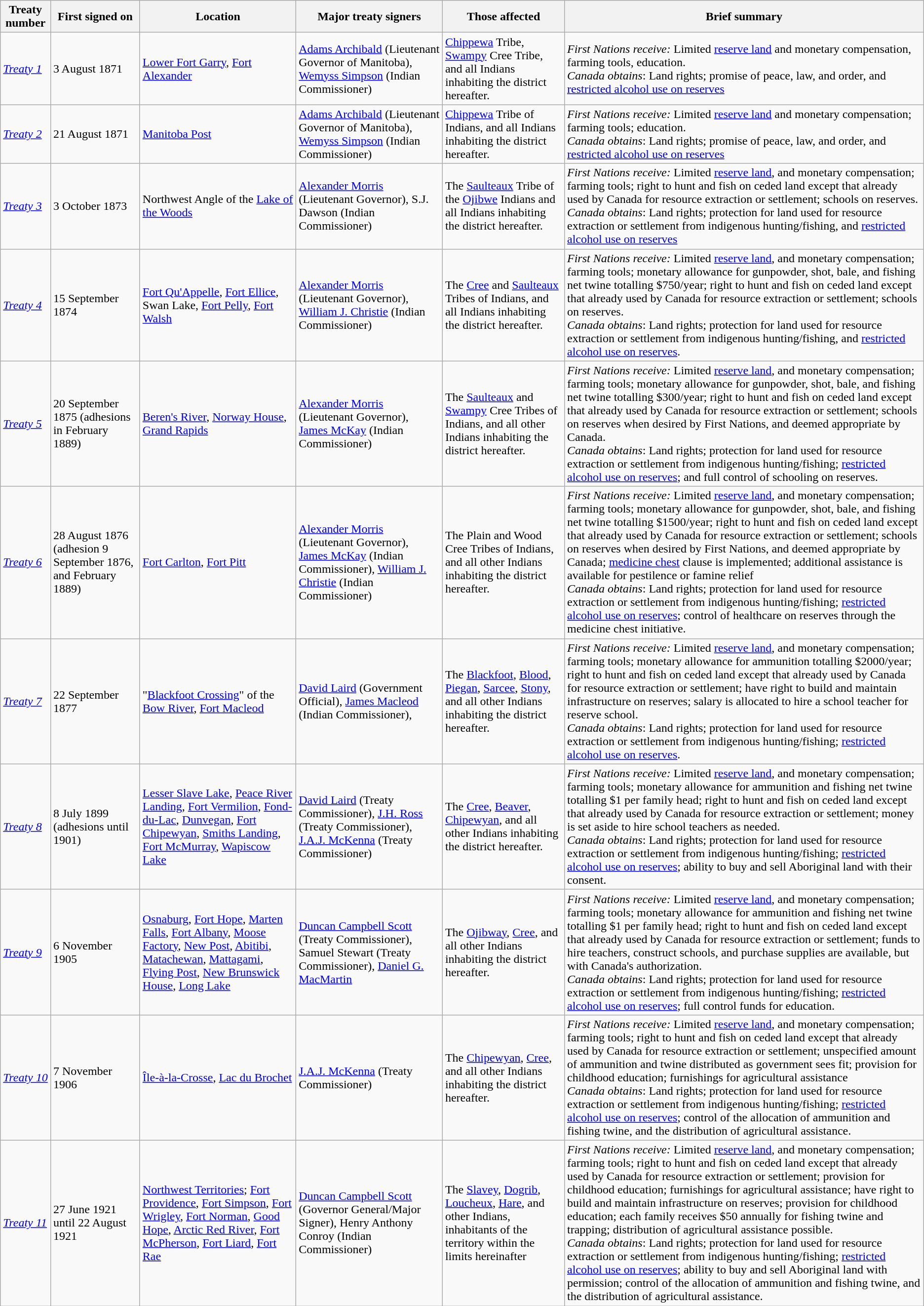<table class="wikitable">
<tr>
<th>Treaty number</th>
<th>First signed on</th>
<th>Location</th>
<th>Major treaty signers</th>
<th>Those affected</th>
<th>Brief summary</th>
</tr>
<tr>
<td><em><a href='#'>Treaty 1</a></em></td>
<td>3 August 1871</td>
<td><a href='#'>Lower Fort Garry</a>, <a href='#'>Fort Alexander</a></td>
<td><a href='#'>Adams Archibald</a> (Lieutenant Governor of Manitoba), <a href='#'>Wemyss Simpson</a> (Indian Commissioner)</td>
<td><a href='#'>Chippewa</a> Tribe, <a href='#'>Swampy</a> Cree Tribe, and all Indians inhabiting the district hereafter.</td>
<td><em>First Nations receive: </em>Limited <a href='#'>reserve land</a> and monetary compensation, farming tools, education.<br><em>Canada obtains</em>: Land rights; promise of peace, law, and order, and <a href='#'>restricted alcohol use on reserves</a></td>
</tr>
<tr>
<td><em><a href='#'>Treaty 2</a></em></td>
<td>21 August 1871</td>
<td><a href='#'>Manitoba Post</a></td>
<td><a href='#'>Adams Archibald</a> (Lieutenant Governor of Manitoba), <a href='#'>Wemyss Simpson</a> (Indian Commissioner)</td>
<td><a href='#'>Chippewa</a> Tribe of Indians, and all Indians inhabiting the district hereafter.</td>
<td><em>First Nations receive: </em>Limited <a href='#'>reserve land</a> and monetary compensation; farming tools; education.<br><em>Canada obtains</em>: Land rights; promise of peace, law, and order, and <a href='#'>restricted alcohol use on reserves</a></td>
</tr>
<tr>
<td><em><a href='#'>Treaty 3</a></em></td>
<td>3 October 1873</td>
<td>Northwest Angle of the <a href='#'>Lake of the Woods</a></td>
<td><a href='#'>Alexander Morris</a> (Lieutenant Governor), S.J. Dawson (Indian Commissioner)</td>
<td>The <a href='#'>Saulteaux</a> Tribe of the <a href='#'>Ojibwe</a> Indians and all Indians inhabiting the district hereafter.</td>
<td><em>First Nations receive: </em> Limited <a href='#'>reserve land</a>, and monetary compensation; farming tools; right to hunt and fish on ceded land except that already used by Canada for resource extraction or settlement; schools on reserves.<br><em>Canada obtains</em>: Land rights; protection for land used for resource extraction or settlement from indigenous hunting/fishing, and <a href='#'>restricted alcohol use on reserves</a></td>
</tr>
<tr>
<td><em><a href='#'>Treaty 4</a></em></td>
<td>15 September 1874</td>
<td><a href='#'>Fort Qu'Appelle</a>, <a href='#'>Fort Ellice</a>, Swan Lake, <a href='#'>Fort Pelly</a>, <a href='#'>Fort Walsh</a></td>
<td><a href='#'>Alexander Morris</a> (Lieutenant Governor), <a href='#'>William J. Christie</a> (Indian Commissioner)</td>
<td>The <a href='#'>Cree</a> and <a href='#'>Saulteaux</a> Tribes of Indians, and all Indians inhabiting the district hereafter.</td>
<td><em>First Nations receive: </em>Limited <a href='#'>reserve land</a>, and monetary compensation; farming tools; monetary allowance for gunpowder, shot, bale, and fishing net twine totalling $750/year; right to hunt and fish on ceded land except that already used by Canada for resource extraction or settlement; schools on reserves.<br><em>Canada obtains</em>: Land rights; protection for land used for resource extraction or settlement from indigenous hunting/fishing, and <a href='#'>restricted alcohol use on reserves</a>.</td>
</tr>
<tr>
<td><em><a href='#'>Treaty 5</a></em></td>
<td>20 September 1875 (adhesions in February 1889)</td>
<td><a href='#'>Beren's River</a>, <a href='#'>Norway House</a>, <a href='#'>Grand Rapids</a></td>
<td><a href='#'>Alexander Morris</a> (Lieutenant Governor), <a href='#'>James McKay</a> (Indian Commissioner)</td>
<td>The <a href='#'>Saulteaux</a> and <a href='#'>Swampy</a> Cree Tribes of Indians, and all other Indians inhabiting the district hereafter.</td>
<td><em>First Nations receive: </em> Limited <a href='#'>reserve land</a>, and monetary compensation; farming tools; monetary allowance for gunpowder, shot, bale, and fishing net twine totalling $300/year; right to hunt and fish on ceded land except that already used by Canada for resource extraction or settlement; schools on reserves when desired by First Nations, and deemed appropriate by Canada.<br><em>Canada obtains</em>: Land rights; protection for land used for resource extraction or settlement from indigenous hunting/fishing; <a href='#'>restricted alcohol use on reserves</a>; and full control of schooling on reserves.</td>
</tr>
<tr>
<td><em><a href='#'>Treaty 6</a></em></td>
<td>28 August 1876 (adhesion 9 September 1876, and February 1889)</td>
<td><a href='#'>Fort Carlton</a>, <a href='#'>Fort Pitt</a></td>
<td><a href='#'>Alexander Morris</a> (Lieutenant Governor), <a href='#'>James McKay</a> (Indian Commissioner), <a href='#'>William J. Christie</a> (Indian Commissioner)</td>
<td>The Plain and Wood Cree Tribes of Indians, and all other Indians inhabiting the district hereafter.</td>
<td><em>First Nations receive: </em>Limited <a href='#'>reserve land</a>, and monetary compensation; farming tools; monetary allowance for gunpowder, shot, bale, and fishing net twine totalling $1500/year; right to hunt and fish on ceded land except that already used by Canada for resource extraction or settlement; schools on reserves when desired by First Nations, and deemed appropriate by Canada; <a href='#'>medicine chest</a> clause is implemented; additional assistance is available for pestilence or famine relief<br><em>Canada obtains</em>: Land rights; protection for land used for resource extraction or settlement from indigenous hunting/fishing; <a href='#'>restricted alcohol use on reserves</a>; control of healthcare on reserves through the medicine chest initiative.</td>
</tr>
<tr>
<td><em><a href='#'>Treaty 7</a></em></td>
<td>22 September 1877</td>
<td>"<a href='#'>Blackfoot Crossing</a>" of the <a href='#'>Bow River</a>, <a href='#'>Fort Macleod</a></td>
<td><a href='#'>David Laird</a> (Government Official), <a href='#'>James Macleod</a> (Indian Commissioner),</td>
<td>The <a href='#'>Blackfoot</a>, <a href='#'>Blood</a>, <a href='#'>Piegan</a>, <a href='#'>Sarcee</a>, <a href='#'>Stony</a>, and all other Indians inhabiting the district hereafter.</td>
<td><em>First Nations receive: </em>Limited <a href='#'>reserve land</a>, and monetary compensation; farming tools; monetary allowance for ammunition totalling $2000/year; right to hunt and fish on ceded land except that already used by Canada for resource extraction or settlement; have right to build and maintain infrastructure on reserves; salary is allocated to hire a school teacher for reserve school.<br><em>Canada obtains</em>: Land rights; protection for land used for resource extraction or settlement from indigenous hunting/fishing; <a href='#'>restricted alcohol use on reserves</a>.</td>
</tr>
<tr>
<td><em><a href='#'>Treaty 8</a></em></td>
<td>8 July 1899 (adhesions until 1901)</td>
<td><a href='#'>Lesser Slave Lake</a>, <a href='#'>Peace River Landing</a>, <a href='#'>Fort Vermilion</a>, <a href='#'>Fond-du-Lac</a>, <a href='#'>Dunvegan</a>, <a href='#'>Fort Chipewyan</a>, <a href='#'>Smiths Landing</a>, <a href='#'>Fort McMurray</a>, <a href='#'>Wapiscow Lake</a></td>
<td><a href='#'>David Laird</a> (Treaty Commissioner), <a href='#'>J.H. Ross</a> (Treaty Commissioner), <a href='#'>J.A.J. McKenna</a> (Treaty Commissioner)</td>
<td>The <a href='#'>Cree</a>, <a href='#'>Beaver</a>, <a href='#'>Chipewyan</a>, and all other Indians inhabiting the district hereafter.</td>
<td><em>First Nations receive: </em>Limited <a href='#'>reserve land</a>, and monetary compensation; farming tools; monetary allowance for ammunition and fishing net twine totalling $1 per family head; right to hunt and fish on ceded land except that already used by Canada for resource extraction or settlement; money is set aside to hire school teachers as needed.<br><em>Canada obtains</em>: Land rights; protection for land used for resource extraction or settlement from indigenous hunting/fishing; <a href='#'>restricted alcohol use on reserves</a>; ability to buy and sell Aboriginal land with their consent.</td>
</tr>
<tr>
<td><em><a href='#'>Treaty 9</a></em></td>
<td>6 November 1905</td>
<td><a href='#'>Osnaburg</a>, <a href='#'>Fort Hope</a>, <a href='#'>Marten Falls</a>, <a href='#'>Fort Albany</a>, <a href='#'>Moose Factory</a>, <a href='#'>New Post</a>, <a href='#'>Abitibi</a>, <a href='#'>Matachewan</a>, <a href='#'>Mattagami</a>, <a href='#'>Flying Post</a>, <a href='#'>New Brunswick House</a>, <a href='#'>Long Lake</a></td>
<td><a href='#'>Duncan Campbell Scott</a> (Treaty Commissioner), Samuel Stewart (Treaty Commissioner), <a href='#'>Daniel G. MacMartin</a></td>
<td>The <a href='#'>Ojibway</a>, <a href='#'>Cree</a>, and all other Indians inhabiting the district hereafter.</td>
<td><em>First Nations receive: </em>Limited <a href='#'>reserve land</a>, and monetary compensation; farming tools; monetary allowance for ammunition and fishing net twine totalling $1 per family head; right to hunt and fish on ceded land except that already used by Canada for resource extraction or settlement; funds to hire teachers, construct schools, and purchase supplies are available, but with Canada's authorization.<br><em>Canada obtains</em>: Land rights; protection for land used for resource extraction or settlement from indigenous hunting/fishing; <a href='#'>restricted alcohol use on reserves</a>; full control funds for education.</td>
</tr>
<tr>
<td><em><a href='#'>Treaty 10</a></em></td>
<td>7 November 1906</td>
<td><a href='#'>Île-à-la-Crosse</a>, <a href='#'>Lac du Brochet</a></td>
<td><a href='#'>J.A.J. McKenna</a> (Treaty Commissioner)</td>
<td>The <a href='#'>Chipewyan</a>, <a href='#'>Cree</a>, and all other Indians inhabiting the district hereafter.</td>
<td><em>First Nations receive: </em>Limited <a href='#'>reserve land</a>, and monetary compensation; farming tools; right to hunt and fish on ceded land except that already used by Canada for resource extraction or settlement; unspecified amount of ammunition and twine distributed as government sees fit; provision for childhood education; furnishings for agricultural assistance<br><em>Canada obtains</em>: Land rights; protection for land used for resource extraction or settlement from indigenous hunting/fishing; <a href='#'>restricted alcohol use on reserves</a>; control of the allocation of ammunition and fishing twine, and the distribution of agricultural assistance.</td>
</tr>
<tr>
<td><em><a href='#'>Treaty 11</a></em></td>
<td>27 June 1921 until 22 August 1921</td>
<td><a href='#'>Northwest Territories</a>; <a href='#'>Fort Providence</a>, <a href='#'>Fort Simpson</a>, <a href='#'>Fort Wrigley</a>, <a href='#'>Fort Norman</a>, <a href='#'>Good Hope</a>, <a href='#'>Arctic Red River</a>, <a href='#'>Fort McPherson</a>, <a href='#'>Fort Liard</a>, <a href='#'>Fort Rae</a></td>
<td><a href='#'>Duncan Campbell Scott</a> (Governor General/Major Signer), Henry Anthony Conroy (Indian Commissioner)</td>
<td>The <a href='#'>Slavey</a>, <a href='#'>Dogrib</a>, <a href='#'>Loucheux</a>, <a href='#'>Hare</a>, and other Indians, inhabitants of the territory within the limits hereinafter</td>
<td><em>First Nations receive: </em>Limited <a href='#'>reserve land</a>, and monetary compensation; farming tools; right to hunt and fish on ceded land except that already used by Canada for resource extraction or settlement; provision for childhood education; furnishings for agricultural assistance; have right to build and maintain infrastructure on reserves; provision for childhood education; each family receives $50 annually for fishing twine and trapping; distribution of agricultural assistance possible.<br><em>Canada obtains</em>: Land rights; protection for land used for resource extraction or settlement from indigenous hunting/fishing; <a href='#'>restricted alcohol use on reserves</a>; ability to buy and sell Aboriginal land with permission; control of the allocation of ammunition and fishing twine, and the distribution of agricultural assistance.</td>
</tr>
</table>
